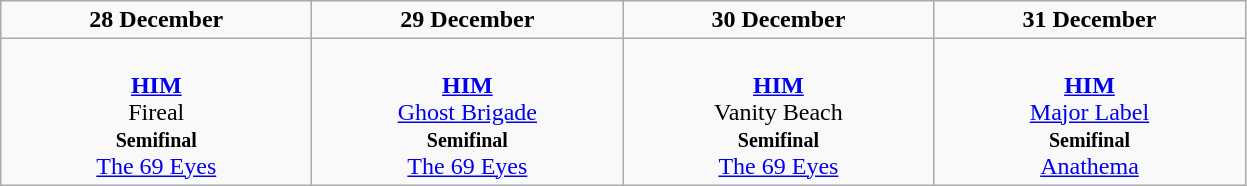<table class="wikitable">
<tr>
<td colspan="1" style="text-align:center;"><strong>28 December</strong> <br></td>
<td colspan="1" style="text-align:center;"><strong>29 December</strong> <br></td>
<td colspan="1" style="text-align:center;"><strong>30 December</strong> <br></td>
<td colspan="1" style="text-align:center;"><strong>31 December</strong> <br></td>
</tr>
<tr>
<td style="text-align:center; vertical-align:top; width:200px;"><br><strong><a href='#'>HIM</a></strong><br>
Fireal<br>
<small><strong>Semifinal</strong></small><br>
<a href='#'>The 69 Eyes</a></td>
<td style="text-align:center; vertical-align:top; width:200px;"><br><strong><a href='#'>HIM</a></strong><br>
<a href='#'>Ghost Brigade</a><br>
<small><strong>Semifinal</strong></small><br>
<a href='#'>The 69 Eyes</a></td>
<td style="text-align:center; vertical-align:top; width:200px;"><br><strong><a href='#'>HIM</a></strong><br>
Vanity Beach<br>
<small><strong>Semifinal</strong></small><br>
<a href='#'>The 69 Eyes</a></td>
<td style="text-align:center; vertical-align:top; width:200px;"><br><strong><a href='#'>HIM</a></strong><br>
<a href='#'>Major Label</a><br>
<small><strong>Semifinal</strong></small><br>
<a href='#'>Anathema</a></td>
</tr>
</table>
